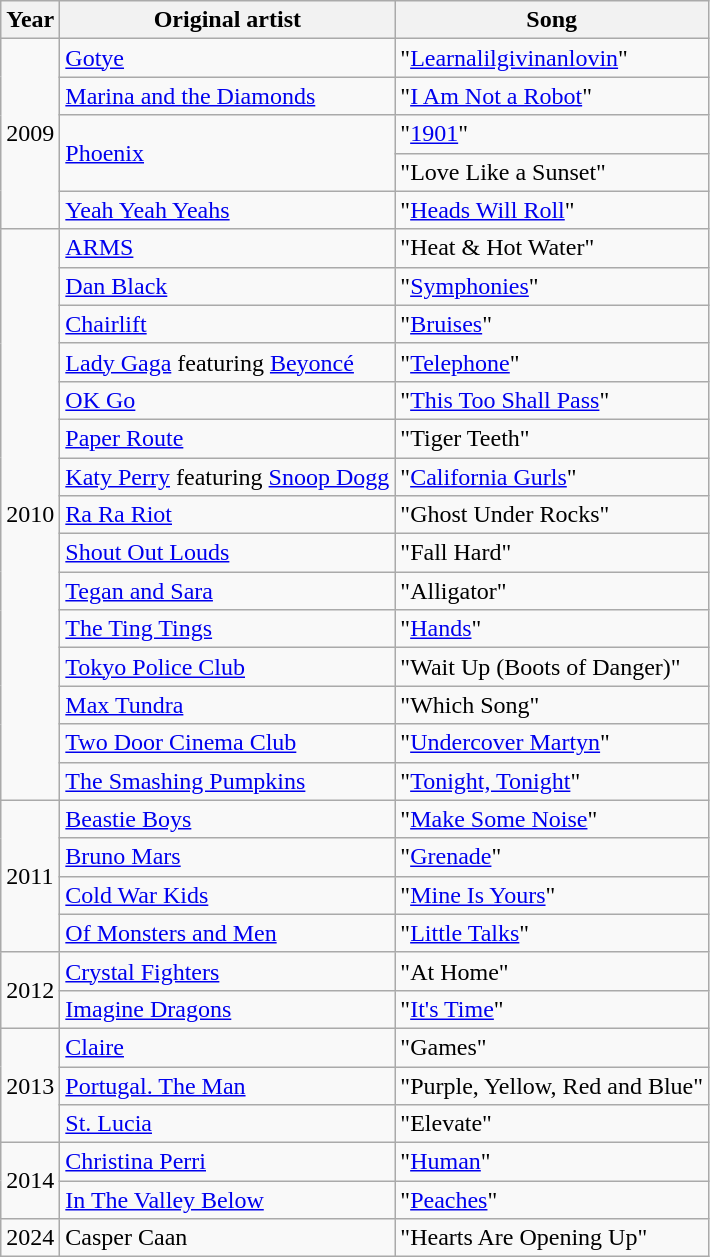<table class="wikitable">
<tr>
<th>Year</th>
<th>Original artist</th>
<th>Song</th>
</tr>
<tr>
<td rowspan="5">2009</td>
<td><a href='#'>Gotye</a></td>
<td>"<a href='#'>Learnalilgivinanlovin</a>"</td>
</tr>
<tr>
<td><a href='#'>Marina and the Diamonds</a></td>
<td>"<a href='#'>I Am Not a Robot</a>"</td>
</tr>
<tr>
<td rowspan="2"><a href='#'>Phoenix</a></td>
<td>"<a href='#'>1901</a>"</td>
</tr>
<tr>
<td>"Love Like a Sunset"</td>
</tr>
<tr>
<td><a href='#'>Yeah Yeah Yeahs</a></td>
<td>"<a href='#'>Heads Will Roll</a>"</td>
</tr>
<tr>
<td rowspan="15">2010</td>
<td><a href='#'>ARMS</a></td>
<td>"Heat & Hot Water"</td>
</tr>
<tr>
<td><a href='#'>Dan Black</a></td>
<td>"<a href='#'>Symphonies</a>"</td>
</tr>
<tr>
<td><a href='#'>Chairlift</a></td>
<td>"<a href='#'>Bruises</a>"</td>
</tr>
<tr>
<td><a href='#'>Lady Gaga</a> featuring <a href='#'>Beyoncé</a></td>
<td>"<a href='#'>Telephone</a>"</td>
</tr>
<tr>
<td><a href='#'>OK Go</a></td>
<td>"<a href='#'>This Too Shall Pass</a>"</td>
</tr>
<tr>
<td><a href='#'>Paper Route</a></td>
<td>"Tiger Teeth"</td>
</tr>
<tr>
<td><a href='#'>Katy Perry</a> featuring <a href='#'>Snoop Dogg</a></td>
<td>"<a href='#'>California Gurls</a>"</td>
</tr>
<tr>
<td><a href='#'>Ra Ra Riot</a></td>
<td>"Ghost Under Rocks"</td>
</tr>
<tr>
<td><a href='#'>Shout Out Louds</a></td>
<td>"Fall Hard"</td>
</tr>
<tr>
<td><a href='#'>Tegan and Sara</a></td>
<td>"Alligator"</td>
</tr>
<tr>
<td><a href='#'>The Ting Tings</a></td>
<td>"<a href='#'>Hands</a>"</td>
</tr>
<tr>
<td><a href='#'>Tokyo Police Club</a></td>
<td>"Wait Up (Boots of Danger)"</td>
</tr>
<tr>
<td><a href='#'>Max Tundra</a></td>
<td>"Which Song"</td>
</tr>
<tr>
<td><a href='#'>Two Door Cinema Club</a></td>
<td>"<a href='#'>Undercover Martyn</a>"</td>
</tr>
<tr>
<td><a href='#'>The Smashing Pumpkins</a></td>
<td>"<a href='#'>Tonight, Tonight</a>"</td>
</tr>
<tr>
<td rowspan="4">2011</td>
<td><a href='#'>Beastie Boys</a></td>
<td>"<a href='#'>Make Some Noise</a>"</td>
</tr>
<tr>
<td><a href='#'>Bruno Mars</a></td>
<td>"<a href='#'>Grenade</a>"</td>
</tr>
<tr>
<td><a href='#'>Cold War Kids</a></td>
<td>"<a href='#'>Mine Is Yours</a>"</td>
</tr>
<tr>
<td><a href='#'>Of Monsters and Men</a></td>
<td>"<a href='#'>Little Talks</a>"</td>
</tr>
<tr>
<td rowspan="2">2012</td>
<td><a href='#'>Crystal Fighters</a></td>
<td>"At Home"</td>
</tr>
<tr>
<td><a href='#'>Imagine Dragons</a></td>
<td>"<a href='#'>It's Time</a>"</td>
</tr>
<tr>
<td rowspan="3">2013</td>
<td><a href='#'>Claire</a></td>
<td>"Games"</td>
</tr>
<tr>
<td><a href='#'>Portugal. The Man</a></td>
<td>"Purple, Yellow, Red and Blue"</td>
</tr>
<tr>
<td><a href='#'>St. Lucia</a></td>
<td>"Elevate"</td>
</tr>
<tr>
<td rowspan="2">2014</td>
<td><a href='#'>Christina Perri</a></td>
<td>"<a href='#'>Human</a>"</td>
</tr>
<tr>
<td><a href='#'>In The Valley Below</a></td>
<td>"<a href='#'>Peaches</a>"</td>
</tr>
<tr>
<td>2024</td>
<td>Casper Caan</td>
<td>"Hearts Are Opening Up"</td>
</tr>
</table>
